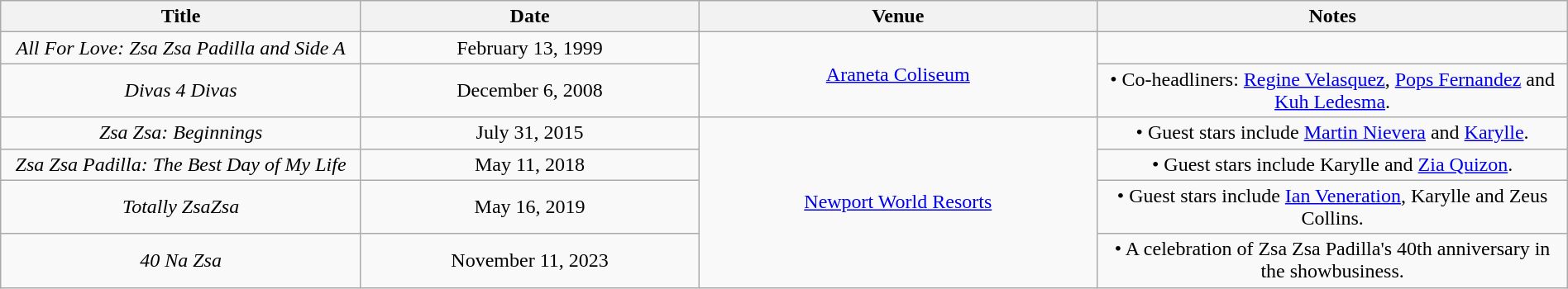<table class="wikitable sortable plainrowheaders" style="text-align:center;" width=100%>
<tr>
<th scope="col" width=23%>Title</th>
<th scope="col">Date</th>
<th scope="col">Venue</th>
<th scope="col" width=30% class="unsortable">Notes</th>
</tr>
<tr>
<td><em>All For Love: Zsa Zsa Padilla and Side A</em></td>
<td>February 13, 1999</td>
<td rowspan="2"><a href='#'>Araneta Coliseum</a></td>
<td></td>
</tr>
<tr>
<td><em>Divas 4 Divas</em></td>
<td>December 6, 2008</td>
<td>• Co-headliners: <a href='#'>Regine Velasquez</a>, <a href='#'>Pops Fernandez</a> and <a href='#'>Kuh Ledesma</a>.</td>
</tr>
<tr>
<td><em>Zsa Zsa: Beginnings</em></td>
<td>July 31, 2015</td>
<td rowspan="4"><a href='#'>Newport World Resorts</a></td>
<td>• Guest stars include <a href='#'>Martin Nievera</a> and <a href='#'>Karylle</a>.</td>
</tr>
<tr>
<td><em>Zsa Zsa Padilla: The Best Day of My Life</em></td>
<td>May 11, 2018</td>
<td>• Guest stars include Karylle and <a href='#'>Zia Quizon</a>.</td>
</tr>
<tr>
<td><em>Totally ZsaZsa</em></td>
<td>May 16, 2019</td>
<td>• Guest stars include <a href='#'>Ian Veneration</a>, Karylle and Zeus Collins.</td>
</tr>
<tr>
<td><em>40 Na Zsa</em></td>
<td>November 11, 2023</td>
<td>• A celebration of Zsa Zsa Padilla's 40th anniversary in the showbusiness.</td>
</tr>
</table>
